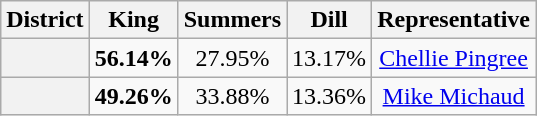<table class=wikitable>
<tr>
<th>District</th>
<th>King</th>
<th>Summers</th>
<th>Dill</th>
<th>Representative</th>
</tr>
<tr align=center>
<th></th>
<td><strong>56.14%</strong></td>
<td>27.95%</td>
<td>13.17%</td>
<td><a href='#'>Chellie Pingree</a></td>
</tr>
<tr align=center>
<th></th>
<td><strong>49.26%</strong></td>
<td>33.88%</td>
<td>13.36%</td>
<td><a href='#'>Mike Michaud</a></td>
</tr>
</table>
